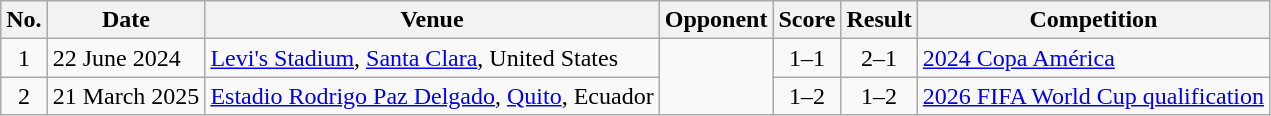<table class="wikitable sortable">
<tr>
<th scope="col">No.</th>
<th scope="col">Date</th>
<th scope="col">Venue</th>
<th scope="col">Opponent</th>
<th scope="col">Score</th>
<th scope="col">Result</th>
<th scope="col">Competition</th>
</tr>
<tr>
<td align="center">1</td>
<td>22 June 2024</td>
<td><a href='#'>Levi's Stadium</a>, <a href='#'>Santa Clara</a>, United States</td>
<td rowspan=2></td>
<td align="center">1–1</td>
<td align="center">2–1</td>
<td><a href='#'>2024 Copa América</a></td>
</tr>
<tr>
<td align="center">2</td>
<td>21 March 2025</td>
<td><a href='#'>Estadio Rodrigo Paz Delgado</a>, <a href='#'>Quito</a>, Ecuador</td>
<td align="center">1–2</td>
<td align="center">1–2</td>
<td><a href='#'>2026 FIFA World Cup qualification</a></td>
</tr>
</table>
